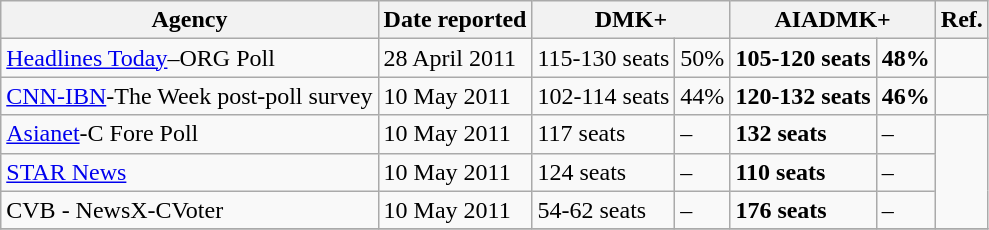<table class="wikitable">
<tr>
<th>Agency</th>
<th>Date reported</th>
<th align=center colspan=2 valign=middle>DMK+</th>
<th align=center colspan=2 valign=middle>AIADMK+</th>
<th>Ref.</th>
</tr>
<tr>
<td><a href='#'>Headlines Today</a>–ORG Poll</td>
<td>28 April 2011</td>
<td>115-130 seats</td>
<td>50%</td>
<td><strong>105-120 seats</strong></td>
<td><strong>48%</strong></td>
<td></td>
</tr>
<tr>
<td><a href='#'>CNN-IBN</a>-The Week post-poll survey</td>
<td>10 May 2011</td>
<td>102-114 seats</td>
<td>44%</td>
<td><strong>120-132 seats</strong></td>
<td><strong>46%</strong></td>
<td></td>
</tr>
<tr>
<td><a href='#'>Asianet</a>-C Fore Poll</td>
<td>10 May 2011</td>
<td>117 seats</td>
<td>–</td>
<td><strong>132 seats</strong></td>
<td>–</td>
<td rowspan=3></td>
</tr>
<tr>
<td><a href='#'>STAR News</a></td>
<td>10 May 2011</td>
<td>124 seats</td>
<td>–</td>
<td><strong>110 seats</strong></td>
<td>–</td>
</tr>
<tr>
<td>CVB - NewsX-CVoter</td>
<td>10 May 2011</td>
<td>54-62 seats</td>
<td>–</td>
<td><strong>176 seats</strong></td>
<td>–</td>
</tr>
<tr>
</tr>
</table>
